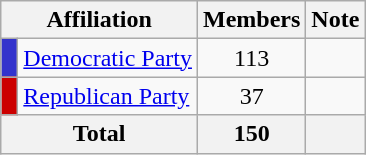<table class="wikitable">
<tr>
<th colspan="2" align="center" valign="bottom">Affiliation</th>
<th valign="bottom">Members</th>
<th valign="bottom">Note</th>
</tr>
<tr>
<td bgcolor="#3333CC"> </td>
<td><a href='#'>Democratic Party</a></td>
<td align="center">113</td>
<td></td>
</tr>
<tr>
<td bgcolor="#CC0000"> </td>
<td><a href='#'>Republican Party</a></td>
<td align="center">37</td>
<td></td>
</tr>
<tr>
<th colspan="2" align="center"><strong>Total</strong></th>
<th align="center"><strong>150</strong></th>
<th></th>
</tr>
</table>
